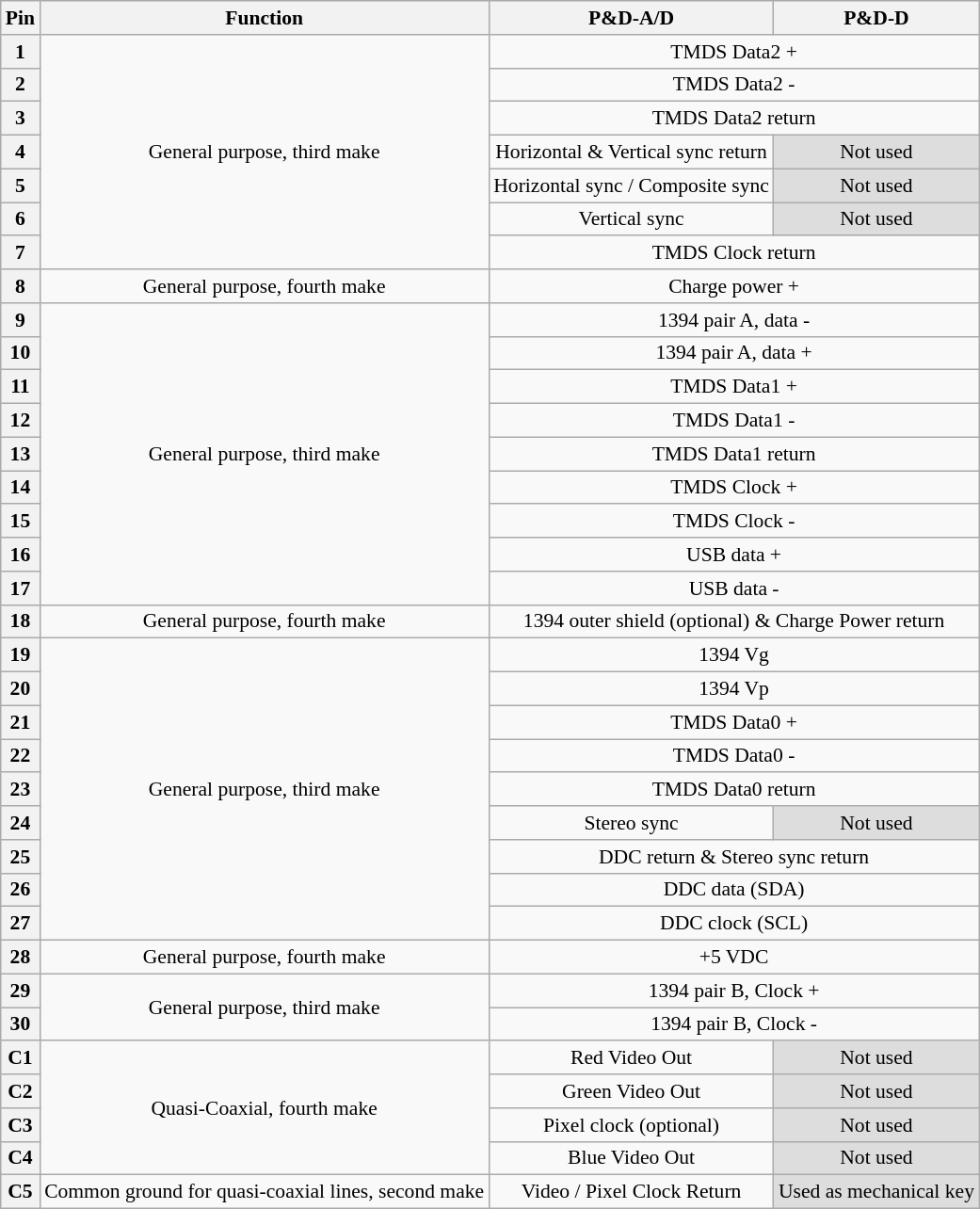<table class=wikitable style="font-size:90%;text-align:center;">
<tr>
<th>Pin</th>
<th>Function</th>
<th>P&D-A/D</th>
<th>P&D-D</th>
</tr>
<tr>
<th>1</th>
<td rowspan=7>General purpose, third make</td>
<td colspan=2>TMDS Data2 +</td>
</tr>
<tr>
<th>2</th>
<td colspan=2>TMDS Data2 -</td>
</tr>
<tr>
<th>3</th>
<td colspan=2>TMDS Data2 return</td>
</tr>
<tr>
<th>4</th>
<td>Horizontal & Vertical sync return</td>
<td style="background:#ddd;">Not used</td>
</tr>
<tr>
<th>5</th>
<td>Horizontal sync / Composite sync</td>
<td style="background:#ddd;">Not used</td>
</tr>
<tr>
<th>6</th>
<td>Vertical sync</td>
<td style="background:#ddd;">Not used</td>
</tr>
<tr>
<th>7</th>
<td colspan=2>TMDS Clock return</td>
</tr>
<tr>
<th>8</th>
<td>General purpose, fourth make</td>
<td colspan=2>Charge power +</td>
</tr>
<tr>
<th>9</th>
<td rowspan=9>General purpose, third make</td>
<td colspan=2>1394 pair A, data -</td>
</tr>
<tr>
<th>10</th>
<td colspan=2>1394 pair A, data +</td>
</tr>
<tr>
<th>11</th>
<td colspan=2>TMDS Data1 +</td>
</tr>
<tr>
<th>12</th>
<td colspan=2>TMDS Data1 -</td>
</tr>
<tr>
<th>13</th>
<td colspan=2>TMDS Data1 return</td>
</tr>
<tr>
<th>14</th>
<td colspan=2>TMDS Clock +</td>
</tr>
<tr>
<th>15</th>
<td colspan=2>TMDS Clock -</td>
</tr>
<tr>
<th>16</th>
<td colspan=2>USB data +</td>
</tr>
<tr>
<th>17</th>
<td colspan=2>USB data -</td>
</tr>
<tr>
<th>18</th>
<td>General purpose, fourth make</td>
<td colspan=2>1394 outer shield (optional) & Charge Power return</td>
</tr>
<tr>
<th>19</th>
<td rowspan=9>General purpose, third make</td>
<td colspan=2>1394 Vg</td>
</tr>
<tr>
<th>20</th>
<td colspan=2>1394 Vp</td>
</tr>
<tr>
<th>21</th>
<td colspan=2>TMDS Data0 +</td>
</tr>
<tr>
<th>22</th>
<td colspan=2>TMDS Data0 -</td>
</tr>
<tr>
<th>23</th>
<td colspan=2>TMDS Data0 return</td>
</tr>
<tr>
<th>24</th>
<td>Stereo sync</td>
<td style="background:#ddd;">Not used</td>
</tr>
<tr>
<th>25</th>
<td colspan=2>DDC return & Stereo sync return</td>
</tr>
<tr>
<th>26</th>
<td colspan=2>DDC data (SDA)</td>
</tr>
<tr>
<th>27</th>
<td colspan=2>DDC clock (SCL)</td>
</tr>
<tr>
<th>28</th>
<td>General purpose, fourth make</td>
<td colspan=2>+5 VDC</td>
</tr>
<tr>
<th>29</th>
<td rowspan=2>General purpose, third make</td>
<td colspan=2>1394 pair B, Clock +</td>
</tr>
<tr>
<th>30</th>
<td colspan=2>1394 pair B, Clock -</td>
</tr>
<tr>
<th>C1</th>
<td rowspan=4>Quasi-Coaxial, fourth make</td>
<td>Red Video Out</td>
<td style="background:#ddd;">Not used</td>
</tr>
<tr>
<th>C2</th>
<td>Green Video Out</td>
<td style="background:#ddd;">Not used</td>
</tr>
<tr>
<th>C3</th>
<td>Pixel clock (optional)</td>
<td style="background:#ddd;">Not used</td>
</tr>
<tr>
<th>C4</th>
<td>Blue Video Out</td>
<td style="background:#ddd;">Not used</td>
</tr>
<tr>
<th>C5</th>
<td>Common ground for quasi-coaxial lines, second make</td>
<td>Video / Pixel Clock Return</td>
<td style="background:#ddd;">Used as mechanical key</td>
</tr>
</table>
